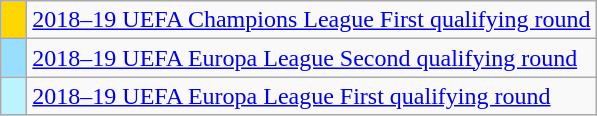<table class="wikitable">
<tr>
<td style="width:10px; background:gold;"></td>
<td><a href='#'>2018–19 UEFA Champions League First qualifying round</a></td>
</tr>
<tr>
<td style="width:10px; background:#97DEFF;"></td>
<td><a href='#'>2018–19 UEFA Europa League Second qualifying round</a></td>
</tr>
<tr>
<td style="width:10px; background:#BBF3FF;"></td>
<td><a href='#'>2018–19 UEFA Europa League First qualifying round</a></td>
</tr>
</table>
